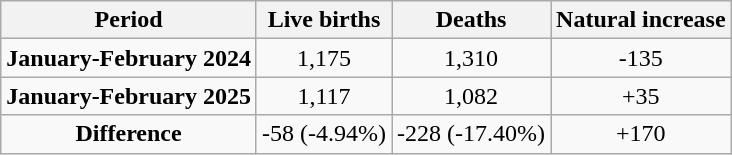<table class="wikitable"  style="text-align:center;">
<tr>
<th>Period</th>
<th>Live births</th>
<th>Deaths</th>
<th>Natural increase</th>
</tr>
<tr>
<td><strong>January-February 2024</strong></td>
<td>1,175</td>
<td>1,310</td>
<td>-135</td>
</tr>
<tr>
<td><strong>January-February 2025</strong></td>
<td>1,117</td>
<td>1,082</td>
<td>+35</td>
</tr>
<tr>
<td><strong>Difference</strong></td>
<td> -58 (-4.94%)</td>
<td> -228 (-17.40%)</td>
<td> +170</td>
</tr>
</table>
